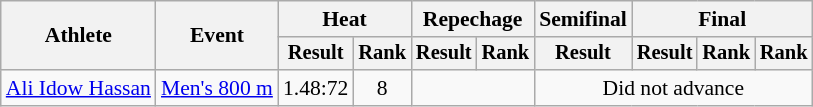<table class="wikitable" style="font-size:90%">
<tr>
<th rowspan="2">Athlete</th>
<th rowspan="2">Event</th>
<th colspan="2">Heat</th>
<th colspan="2">Repechage</th>
<th>Semifinal</th>
<th colspan="3">Final</th>
</tr>
<tr style="font-size:95%">
<th>Result</th>
<th>Rank</th>
<th>Result</th>
<th>Rank</th>
<th>Result</th>
<th>Result</th>
<th>Rank</th>
<th>Rank</th>
</tr>
<tr align=center>
<td align=left><a href='#'>Ali Idow Hassan</a></td>
<td align=left><a href='#'>Men's 800 m</a></td>
<td>1.48:72</td>
<td>8</td>
<td colspan=2></td>
<td colspan=4>Did not advance</td>
</tr>
</table>
